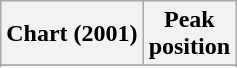<table class="wikitable sortable plainrowheaders" style="text-align:center">
<tr>
<th scope="col">Chart (2001)</th>
<th scope="col">Peak<br> position</th>
</tr>
<tr>
</tr>
<tr>
</tr>
</table>
